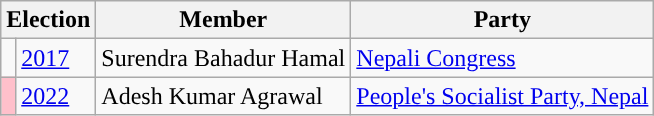<table class="wikitable">
<tr>
<th colspan="2">Election</th>
<th>Member</th>
<th>Party</th>
</tr>
<tr>
<td style="background-color:"></td>
<td><a href='#'>2017</a></td>
<td>Surendra Bahadur Hamal</td>
<td><a href='#'>Nepali Congress</a></td>
</tr>
<tr>
<td rowspan="3" style="background-color:pink"></td>
<td><a href='#'>2022</a></td>
<td>Adesh Kumar Agrawal</td>
<td><a href='#'>People's Socialist Party, Nepal</a></td>
</tr>
</table>
